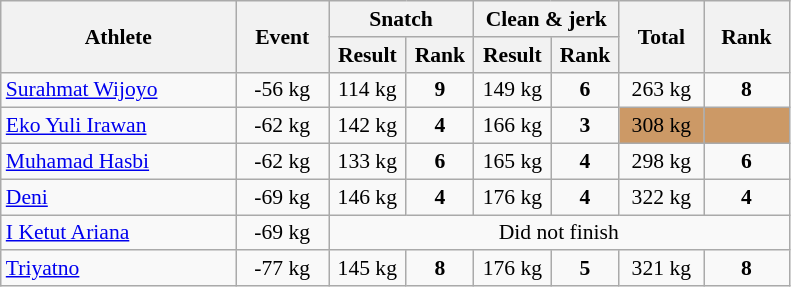<table class="wikitable" style="font-size:90%">
<tr>
<th width=150 rowspan="2">Athlete</th>
<th width=55 rowspan="2">Event</th>
<th width=90 colspan="2">Snatch</th>
<th width=90 colspan="2">Clean & jerk</th>
<th width=50 rowspan="2">Total</th>
<th width=50 rowspan="2">Rank</th>
</tr>
<tr>
<th>Result</th>
<th>Rank</th>
<th>Result</th>
<th>Rank</th>
</tr>
<tr>
<td><a href='#'>Surahmat Wijoyo</a></td>
<td align="center">-56 kg</td>
<td align="center">114 kg</td>
<td align="center"><strong>9</strong></td>
<td align="center">149 kg</td>
<td align="center"><strong>6</strong></td>
<td align="center">263 kg</td>
<td align="center"><strong>8</strong></td>
</tr>
<tr>
<td><a href='#'>Eko Yuli Irawan</a></td>
<td align="center">-62 kg</td>
<td align="center">142 kg</td>
<td align="center"><strong>4</strong></td>
<td align="center">166 kg</td>
<td align="center"><strong>3</strong></td>
<td align="center" bgcolor=cc9966>308 kg</td>
<td align="center" bgcolor=cc9966></td>
</tr>
<tr>
<td><a href='#'>Muhamad Hasbi</a></td>
<td align="center">-62 kg</td>
<td align="center">133 kg</td>
<td align="center"><strong>6</strong></td>
<td align="center">165 kg</td>
<td align="center"><strong>4</strong></td>
<td align="center">298 kg</td>
<td align="center"><strong>6</strong></td>
</tr>
<tr>
<td><a href='#'>Deni</a></td>
<td align="center">-69 kg</td>
<td align="center">146 kg</td>
<td align="center"><strong>4</strong></td>
<td align="center">176 kg</td>
<td align="center"><strong>4</strong></td>
<td align="center">322 kg</td>
<td align="center"><strong>4</strong></td>
</tr>
<tr>
<td><a href='#'>I Ketut Ariana</a></td>
<td align="center">-69 kg</td>
<td align="center" colspan="6">Did not finish</td>
</tr>
<tr>
<td><a href='#'>Triyatno</a></td>
<td align="center">-77 kg</td>
<td align="center">145 kg</td>
<td align="center"><strong>8</strong></td>
<td align="center">176 kg</td>
<td align="center"><strong>5</strong></td>
<td align="center">321 kg</td>
<td align="center"><strong>8</strong></td>
</tr>
</table>
